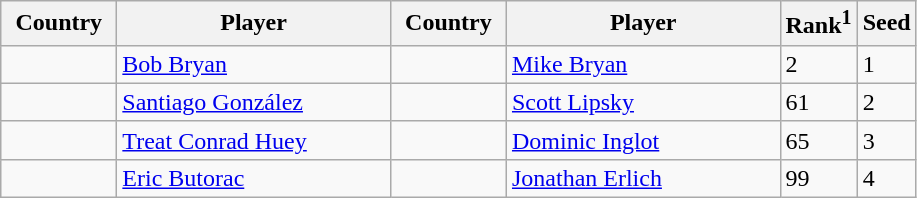<table class="sortable wikitable">
<tr>
<th width="70">Country</th>
<th width="175">Player</th>
<th width="70">Country</th>
<th width="175">Player</th>
<th>Rank<sup>1</sup></th>
<th>Seed</th>
</tr>
<tr>
<td></td>
<td><a href='#'>Bob Bryan</a></td>
<td></td>
<td><a href='#'>Mike Bryan</a></td>
<td>2</td>
<td>1</td>
</tr>
<tr>
<td></td>
<td><a href='#'>Santiago González</a></td>
<td></td>
<td><a href='#'>Scott Lipsky</a></td>
<td>61</td>
<td>2</td>
</tr>
<tr>
<td></td>
<td><a href='#'>Treat Conrad Huey</a></td>
<td></td>
<td><a href='#'>Dominic Inglot</a></td>
<td>65</td>
<td>3</td>
</tr>
<tr>
<td></td>
<td><a href='#'>Eric Butorac</a></td>
<td></td>
<td><a href='#'>Jonathan Erlich</a></td>
<td>99</td>
<td>4</td>
</tr>
</table>
